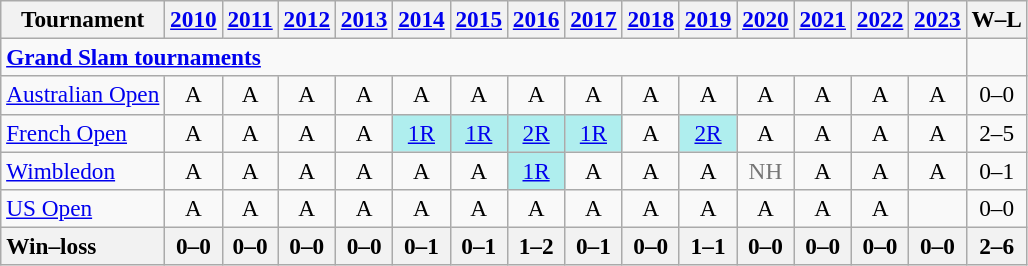<table class=wikitable style=text-align:center;font-size:97%>
<tr>
<th>Tournament</th>
<th><a href='#'>2010</a></th>
<th><a href='#'>2011</a></th>
<th><a href='#'>2012</a></th>
<th><a href='#'>2013</a></th>
<th><a href='#'>2014</a></th>
<th><a href='#'>2015</a></th>
<th><a href='#'>2016</a></th>
<th><a href='#'>2017</a></th>
<th><a href='#'>2018</a></th>
<th><a href='#'>2019</a></th>
<th><a href='#'>2020</a></th>
<th><a href='#'>2021</a></th>
<th><a href='#'>2022</a></th>
<th><a href='#'>2023</a></th>
<th>W–L</th>
</tr>
<tr>
<td colspan=15 align=left><strong><a href='#'>Grand Slam tournaments</a></strong></td>
</tr>
<tr>
<td align=left><a href='#'>Australian Open</a></td>
<td>A</td>
<td>A</td>
<td>A</td>
<td>A</td>
<td>A</td>
<td>A</td>
<td>A</td>
<td>A</td>
<td>A</td>
<td>A</td>
<td>A</td>
<td>A</td>
<td>A</td>
<td>A</td>
<td>0–0</td>
</tr>
<tr>
<td align=left><a href='#'>French Open</a></td>
<td>A</td>
<td>A</td>
<td>A</td>
<td>A</td>
<td style=background:#afeeee><a href='#'>1R</a></td>
<td style=background:#afeeee><a href='#'>1R</a></td>
<td style=background:#afeeee><a href='#'>2R</a></td>
<td style=background:#afeeee><a href='#'>1R</a></td>
<td>A</td>
<td style=background:#afeeee><a href='#'>2R</a></td>
<td>A</td>
<td>A</td>
<td>A</td>
<td>A</td>
<td>2–5</td>
</tr>
<tr>
<td align=left><a href='#'>Wimbledon</a></td>
<td>A</td>
<td>A</td>
<td>A</td>
<td>A</td>
<td>A</td>
<td>A</td>
<td style=background:#afeeee><a href='#'>1R</a></td>
<td>A</td>
<td>A</td>
<td>A</td>
<td style=color:#767676>NH</td>
<td>A</td>
<td>A</td>
<td>A</td>
<td>0–1</td>
</tr>
<tr>
<td align=left><a href='#'>US Open</a></td>
<td>A</td>
<td>A</td>
<td>A</td>
<td>A</td>
<td>A</td>
<td>A</td>
<td>A</td>
<td>A</td>
<td>A</td>
<td>A</td>
<td>A</td>
<td>A</td>
<td>A</td>
<td></td>
<td>0–0</td>
</tr>
<tr>
<th style=text-align:left>Win–loss</th>
<th>0–0</th>
<th>0–0</th>
<th>0–0</th>
<th>0–0</th>
<th>0–1</th>
<th>0–1</th>
<th>1–2</th>
<th>0–1</th>
<th>0–0</th>
<th>1–1</th>
<th>0–0</th>
<th>0–0</th>
<th>0–0</th>
<th>0–0</th>
<th>2–6</th>
</tr>
</table>
